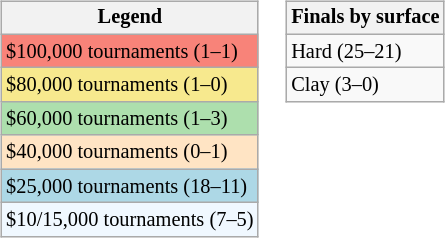<table>
<tr valign=top>
<td><br><table class=wikitable style="font-size:85%">
<tr>
<th>Legend</th>
</tr>
<tr style="background:#f88379;">
<td>$100,000 tournaments (1–1)</td>
</tr>
<tr style="background:#f7e98e;">
<td>$80,000 tournaments (1–0)</td>
</tr>
<tr style="background:#addfad;">
<td>$60,000 tournaments (1–3)</td>
</tr>
<tr style="background:#ffe4c4;">
<td>$40,000 tournaments (0–1)</td>
</tr>
<tr style="background:lightblue;">
<td>$25,000 tournaments (18–11)</td>
</tr>
<tr style="background:#f0f8ff;">
<td>$10/15,000 tournaments (7–5)</td>
</tr>
</table>
</td>
<td><br><table class=wikitable style="font-size:85%">
<tr>
<th>Finals by surface</th>
</tr>
<tr>
<td>Hard (25–21)</td>
</tr>
<tr>
<td>Clay (3–0)</td>
</tr>
</table>
</td>
</tr>
</table>
